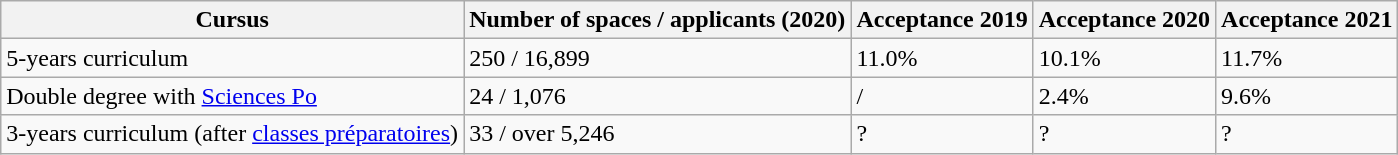<table class="wikitable">
<tr>
<th>Cursus</th>
<th>Number of spaces / applicants (2020)</th>
<th>Acceptance 2019</th>
<th>Acceptance 2020</th>
<th>Acceptance 2021</th>
</tr>
<tr>
<td>5-years curriculum</td>
<td>250 / 16,899</td>
<td>11.0%</td>
<td>10.1%</td>
<td>11.7%</td>
</tr>
<tr>
<td>Double degree with <a href='#'>Sciences Po</a></td>
<td>24 / 1,076</td>
<td>/</td>
<td>2.4%</td>
<td>9.6%</td>
</tr>
<tr>
<td>3-years curriculum (after <a href='#'>classes préparatoires</a>)</td>
<td>33 / over 5,246</td>
<td>?</td>
<td>?</td>
<td>?</td>
</tr>
</table>
